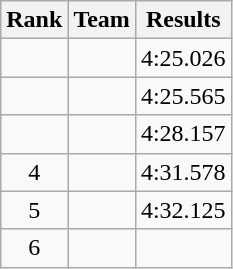<table class="wikitable sortable" style="text-align:center">
<tr>
<th>Rank</th>
<th>Team</th>
<th>Results</th>
</tr>
<tr>
<td></td>
<td align="left"></td>
<td>4:25.026</td>
</tr>
<tr>
<td></td>
<td align="left"></td>
<td>4:25.565</td>
</tr>
<tr>
<td></td>
<td align="left"></td>
<td>4:28.157</td>
</tr>
<tr>
<td>4</td>
<td align="left"></td>
<td>4:31.578</td>
</tr>
<tr>
<td>5</td>
<td align="left"></td>
<td>4:32.125</td>
</tr>
<tr>
<td>6</td>
<td align="left"></td>
<td></td>
</tr>
</table>
